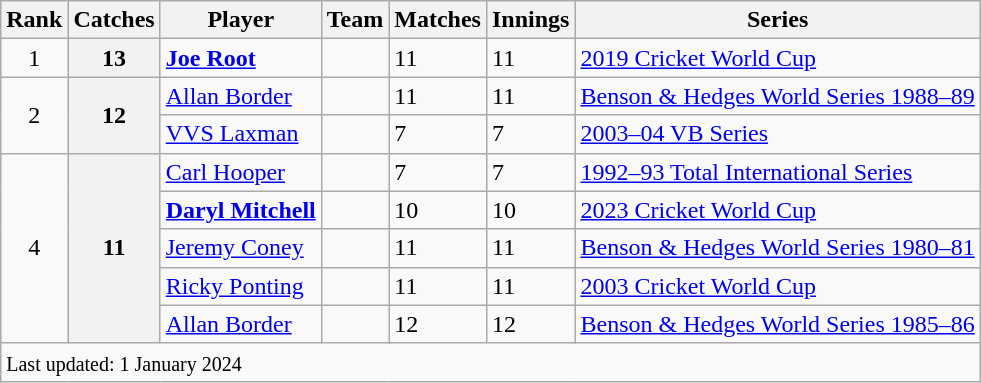<table class="wikitable plainrowheaders sortable">
<tr>
<th scope=col>Rank</th>
<th scope=col>Catches</th>
<th scope=col>Player</th>
<th scope=col>Team</th>
<th scope=col>Matches</th>
<th scope=col>Innings</th>
<th scope=col>Series</th>
</tr>
<tr>
<td align=center>1</td>
<th scope=row style="text-align:center;">13</th>
<td><strong><a href='#'>Joe Root</a></strong></td>
<td></td>
<td>11</td>
<td>11</td>
<td><a href='#'>2019 Cricket World Cup</a></td>
</tr>
<tr>
<td align=center rowspan=2>2</td>
<th scope=row style="text-align:center;" rowspan=2>12</th>
<td><a href='#'>Allan Border</a></td>
<td></td>
<td>11</td>
<td>11</td>
<td><a href='#'>Benson & Hedges World Series 1988–89</a></td>
</tr>
<tr>
<td><a href='#'>VVS Laxman</a></td>
<td></td>
<td>7</td>
<td>7</td>
<td><a href='#'>2003–04 VB Series</a></td>
</tr>
<tr>
<td align=center rowspan=5>4</td>
<th scope=row style="text-align:center;" rowspan=5>11</th>
<td><a href='#'>Carl Hooper</a></td>
<td></td>
<td>7</td>
<td>7</td>
<td><a href='#'>1992–93 Total International Series</a></td>
</tr>
<tr>
<td><strong><a href='#'>Daryl Mitchell</a></strong></td>
<td></td>
<td>10</td>
<td>10</td>
<td><a href='#'>2023 Cricket World Cup</a></td>
</tr>
<tr>
<td><a href='#'>Jeremy Coney</a></td>
<td></td>
<td>11</td>
<td>11</td>
<td><a href='#'>Benson & Hedges World Series 1980–81</a></td>
</tr>
<tr>
<td><a href='#'>Ricky Ponting</a></td>
<td></td>
<td>11</td>
<td>11</td>
<td><a href='#'>2003 Cricket World Cup</a></td>
</tr>
<tr>
<td><a href='#'>Allan Border</a></td>
<td></td>
<td>12</td>
<td>12</td>
<td><a href='#'>Benson & Hedges World Series 1985–86</a></td>
</tr>
<tr class=sortbottom>
<td colspan=7><small>Last updated: 1 January 2024</small></td>
</tr>
</table>
